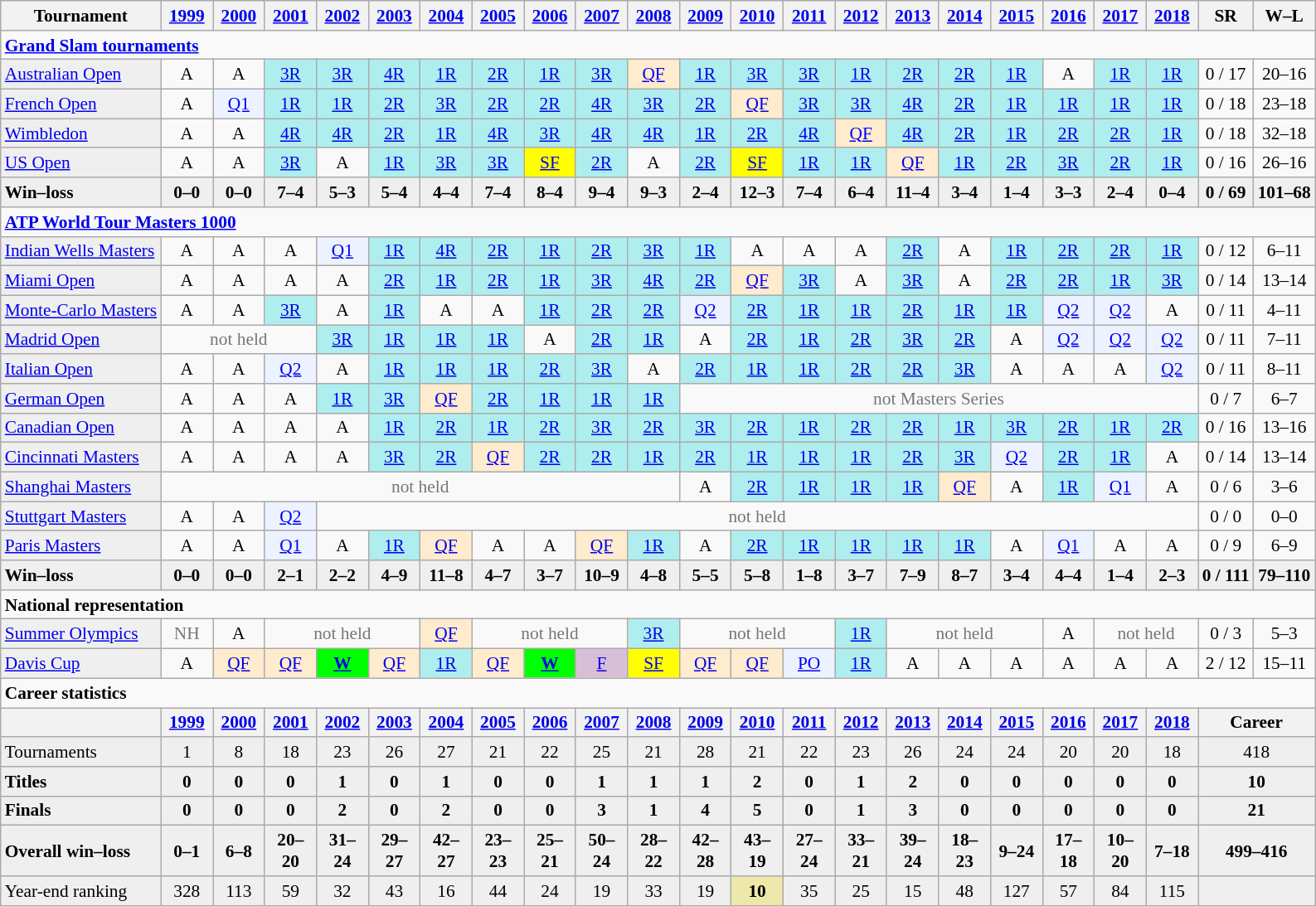<table class=wikitable style=text-align:center;font-size:89%>
<tr>
<th>Tournament</th>
<th width=35><a href='#'>1999</a></th>
<th width=35><a href='#'>2000</a></th>
<th width=35><a href='#'>2001</a></th>
<th width=35><a href='#'>2002</a></th>
<th width=35><a href='#'>2003</a></th>
<th width=35><a href='#'>2004</a></th>
<th width=35><a href='#'>2005</a></th>
<th width=35><a href='#'>2006</a></th>
<th width=35><a href='#'>2007</a></th>
<th width=35><a href='#'>2008</a></th>
<th width=35><a href='#'>2009</a></th>
<th width=35><a href='#'>2010</a></th>
<th width=35><a href='#'>2011</a></th>
<th width=35><a href='#'>2012</a></th>
<th width=35><a href='#'>2013</a></th>
<th width=35><a href='#'>2014</a></th>
<th width=35><a href='#'>2015</a></th>
<th width=35><a href='#'>2016</a></th>
<th width=35><a href='#'>2017</a></th>
<th width=35><a href='#'>2018</a></th>
<th>SR</th>
<th>W–L</th>
</tr>
<tr>
<td colspan="23" align="left"><strong><a href='#'>Grand Slam tournaments</a></strong></td>
</tr>
<tr>
<td bgcolor=efefef align=left><a href='#'>Australian Open</a></td>
<td>A</td>
<td>A</td>
<td bgcolor=afeeee><a href='#'>3R</a></td>
<td bgcolor=afeeee><a href='#'>3R</a></td>
<td bgcolor=afeeee><a href='#'>4R</a></td>
<td bgcolor=afeeee><a href='#'>1R</a></td>
<td bgcolor=afeeee><a href='#'>2R</a></td>
<td bgcolor=afeeee><a href='#'>1R</a></td>
<td bgcolor=afeeee><a href='#'>3R</a></td>
<td bgcolor=ffebcd><a href='#'>QF</a></td>
<td bgcolor=afeeee><a href='#'>1R</a></td>
<td bgcolor=afeeee><a href='#'>3R</a></td>
<td bgcolor=afeeee><a href='#'>3R</a></td>
<td bgcolor=afeeee><a href='#'>1R</a></td>
<td bgcolor=afeeee><a href='#'>2R</a></td>
<td bgcolor=afeeee><a href='#'>2R</a></td>
<td bgcolor=afeeee><a href='#'>1R</a></td>
<td>A</td>
<td bgcolor=afeeee><a href='#'>1R</a></td>
<td bgcolor=afeeee><a href='#'>1R</a></td>
<td>0 / 17</td>
<td>20–16</td>
</tr>
<tr>
<td bgcolor=efefef align=left><a href='#'>French Open</a></td>
<td>A</td>
<td bgcolor=ecf2ff><a href='#'>Q1</a></td>
<td bgcolor=afeeee><a href='#'>1R</a></td>
<td bgcolor=afeeee><a href='#'>1R</a></td>
<td bgcolor=afeeee><a href='#'>2R</a></td>
<td bgcolor=afeeee><a href='#'>3R</a></td>
<td bgcolor=afeeee><a href='#'>2R</a></td>
<td bgcolor=afeeee><a href='#'>2R</a></td>
<td bgcolor=afeeee><a href='#'>4R</a></td>
<td bgcolor=afeeee><a href='#'>3R</a></td>
<td bgcolor=afeeee><a href='#'>2R</a></td>
<td bgcolor=ffebcd><a href='#'>QF</a></td>
<td bgcolor=afeeee><a href='#'>3R</a></td>
<td bgcolor=afeeee><a href='#'>3R</a></td>
<td bgcolor=afeeee><a href='#'>4R</a></td>
<td bgcolor=afeeee><a href='#'>2R</a></td>
<td bgcolor=afeeee><a href='#'>1R</a></td>
<td bgcolor=afeeee><a href='#'>1R</a></td>
<td bgcolor=afeeee><a href='#'>1R</a></td>
<td bgcolor=afeeee><a href='#'>1R</a></td>
<td>0 / 18</td>
<td>23–18</td>
</tr>
<tr>
<td bgcolor=efefef align=left><a href='#'>Wimbledon</a></td>
<td>A</td>
<td>A</td>
<td bgcolor=afeeee><a href='#'>4R</a></td>
<td bgcolor=afeeee><a href='#'>4R</a></td>
<td bgcolor=afeeee><a href='#'>2R</a></td>
<td bgcolor=afeeee><a href='#'>1R</a></td>
<td bgcolor=afeeee><a href='#'>4R</a></td>
<td bgcolor=afeeee><a href='#'>3R</a></td>
<td bgcolor=afeeee><a href='#'>4R</a></td>
<td bgcolor=afeeee><a href='#'>4R</a></td>
<td bgcolor=afeeee><a href='#'>1R</a></td>
<td bgcolor=afeeee><a href='#'>2R</a></td>
<td bgcolor=afeeee><a href='#'>4R</a></td>
<td bgcolor=ffebcd><a href='#'>QF</a></td>
<td bgcolor=afeeee><a href='#'>4R</a></td>
<td bgcolor=afeeee><a href='#'>2R</a></td>
<td bgcolor=afeeee><a href='#'>1R</a></td>
<td bgcolor=afeeee><a href='#'>2R</a></td>
<td bgcolor=afeeee><a href='#'>2R</a></td>
<td bgcolor=afeeee><a href='#'>1R</a></td>
<td>0 / 18</td>
<td>32–18</td>
</tr>
<tr>
<td bgcolor=efefef align=left><a href='#'>US Open</a></td>
<td>A</td>
<td>A</td>
<td bgcolor=afeeee><a href='#'>3R</a></td>
<td>A</td>
<td bgcolor=afeeee><a href='#'>1R</a></td>
<td bgcolor=afeeee><a href='#'>3R</a></td>
<td bgcolor=afeeee><a href='#'>3R</a></td>
<td bgcolor=yellow><a href='#'>SF</a></td>
<td bgcolor=afeeee><a href='#'>2R</a></td>
<td>A</td>
<td bgcolor=afeeee><a href='#'>2R</a></td>
<td bgcolor=yellow><a href='#'>SF</a></td>
<td bgcolor=afeeee><a href='#'>1R</a></td>
<td bgcolor=afeeee><a href='#'>1R</a></td>
<td bgcolor=ffebcd><a href='#'>QF</a></td>
<td bgcolor=afeeee><a href='#'>1R</a></td>
<td bgcolor=afeeee><a href='#'>2R</a></td>
<td bgcolor=afeeee><a href='#'>3R</a></td>
<td bgcolor=afeeee><a href='#'>2R</a></td>
<td bgcolor=afeeee><a href='#'>1R</a></td>
<td>0 / 16</td>
<td>26–16</td>
</tr>
<tr style="font-weight:bold; background:#efefef;">
<td style=text-align:left>Win–loss</td>
<td>0–0</td>
<td>0–0</td>
<td>7–4</td>
<td>5–3</td>
<td>5–4</td>
<td>4–4</td>
<td>7–4</td>
<td>8–4</td>
<td>9–4</td>
<td>9–3</td>
<td>2–4</td>
<td>12–3</td>
<td>7–4</td>
<td>6–4</td>
<td>11–4</td>
<td>3–4</td>
<td>1–4</td>
<td>3–3</td>
<td>2–4</td>
<td>0–4</td>
<td>0 / 69</td>
<td>101–68</td>
</tr>
<tr>
<td colspan="23" align="left"><strong><a href='#'>ATP World Tour Masters 1000</a></strong></td>
</tr>
<tr>
<td bgcolor=efefef align=left nowrap><a href='#'>Indian Wells Masters</a></td>
<td>A</td>
<td>A</td>
<td>A</td>
<td bgcolor=ecf2ff><a href='#'>Q1</a></td>
<td bgcolor=afeeee><a href='#'>1R</a></td>
<td bgcolor=afeeee><a href='#'>4R</a></td>
<td bgcolor=afeeee><a href='#'>2R</a></td>
<td bgcolor=afeeee><a href='#'>1R</a></td>
<td bgcolor=afeeee><a href='#'>2R</a></td>
<td bgcolor=afeeee><a href='#'>3R</a></td>
<td bgcolor=afeeee><a href='#'>1R</a></td>
<td>A</td>
<td>A</td>
<td>A</td>
<td bgcolor=afeeee><a href='#'>2R</a></td>
<td>A</td>
<td bgcolor=afeeee><a href='#'>1R</a></td>
<td bgcolor=afeeee><a href='#'>2R</a></td>
<td bgcolor=afeeee><a href='#'>2R</a></td>
<td bgcolor=afeeee><a href='#'>1R</a></td>
<td>0 / 12</td>
<td>6–11</td>
</tr>
<tr>
<td bgcolor=efefef align=left><a href='#'>Miami Open</a></td>
<td>A</td>
<td>A</td>
<td>A</td>
<td>A</td>
<td bgcolor=afeeee><a href='#'>2R</a></td>
<td bgcolor=afeeee><a href='#'>1R</a></td>
<td bgcolor=afeeee><a href='#'>2R</a></td>
<td bgcolor=afeeee><a href='#'>1R</a></td>
<td bgcolor=afeeee><a href='#'>3R</a></td>
<td bgcolor=afeeee><a href='#'>4R</a></td>
<td bgcolor=afeeee><a href='#'>2R</a></td>
<td bgcolor=ffebcd><a href='#'>QF</a></td>
<td bgcolor=afeeee><a href='#'>3R</a></td>
<td>A</td>
<td bgcolor=afeeee><a href='#'>3R</a></td>
<td>A</td>
<td bgcolor=afeeee><a href='#'>2R</a></td>
<td bgcolor=afeeee><a href='#'>2R</a></td>
<td bgcolor=afeeee><a href='#'>1R</a></td>
<td bgcolor=afeeee><a href='#'>3R</a></td>
<td>0 / 14</td>
<td>13–14</td>
</tr>
<tr>
<td bgcolor=efefef align=left nowrap><a href='#'>Monte-Carlo Masters</a></td>
<td>A</td>
<td>A</td>
<td bgcolor=afeeee><a href='#'>3R</a></td>
<td>A</td>
<td bgcolor=afeeee><a href='#'>1R</a></td>
<td>A</td>
<td>A</td>
<td bgcolor=afeeee><a href='#'>1R</a></td>
<td bgcolor=afeeee><a href='#'>2R</a></td>
<td bgcolor=afeeee><a href='#'>2R</a></td>
<td bgcolor=ecf2ff><a href='#'>Q2</a></td>
<td bgcolor=afeeee><a href='#'>2R</a></td>
<td bgcolor=afeeee><a href='#'>1R</a></td>
<td bgcolor=afeeee><a href='#'>1R</a></td>
<td bgcolor=afeeee><a href='#'>2R</a></td>
<td bgcolor=afeeee><a href='#'>1R</a></td>
<td bgcolor=afeeee><a href='#'>1R</a></td>
<td bgcolor=ecf2ff><a href='#'>Q2</a></td>
<td bgcolor=ecf2ff><a href='#'>Q2</a></td>
<td>A</td>
<td>0 / 11</td>
<td>4–11</td>
</tr>
<tr>
<td bgcolor=efefef align=left><a href='#'>Madrid Open</a></td>
<td colspan=3 style=color:#767676>not held</td>
<td bgcolor=afeeee><a href='#'>3R</a></td>
<td bgcolor=afeeee><a href='#'>1R</a></td>
<td bgcolor=afeeee><a href='#'>1R</a></td>
<td bgcolor=afeeee><a href='#'>1R</a></td>
<td>A</td>
<td bgcolor=afeeee><a href='#'>2R</a></td>
<td bgcolor=afeeee><a href='#'>1R</a></td>
<td>A</td>
<td bgcolor=afeeee><a href='#'>2R</a></td>
<td bgcolor=afeeee><a href='#'>1R</a></td>
<td bgcolor=afeeee><a href='#'>2R</a></td>
<td bgcolor=afeeee><a href='#'>3R</a></td>
<td bgcolor=afeeee><a href='#'>2R</a></td>
<td>A</td>
<td bgcolor=ecf2ff><a href='#'>Q2</a></td>
<td bgcolor=ecf2ff><a href='#'>Q2</a></td>
<td bgcolor=ecf2ff><a href='#'>Q2</a></td>
<td>0 / 11</td>
<td>7–11</td>
</tr>
<tr>
<td bgcolor=efefef align=left><a href='#'>Italian Open</a></td>
<td>A</td>
<td>A</td>
<td bgcolor=ecf2ff><a href='#'>Q2</a></td>
<td>A</td>
<td bgcolor=afeeee><a href='#'>1R</a></td>
<td bgcolor=afeeee><a href='#'>1R</a></td>
<td bgcolor=afeeee><a href='#'>1R</a></td>
<td bgcolor=afeeee><a href='#'>2R</a></td>
<td bgcolor=afeeee><a href='#'>3R</a></td>
<td>A</td>
<td bgcolor=afeeee><a href='#'>2R</a></td>
<td bgcolor=afeeee><a href='#'>1R</a></td>
<td bgcolor=afeeee><a href='#'>1R</a></td>
<td bgcolor=afeeee><a href='#'>2R</a></td>
<td bgcolor=afeeee><a href='#'>2R</a></td>
<td bgcolor=afeeee><a href='#'>3R</a></td>
<td>A</td>
<td>A</td>
<td>A</td>
<td bgcolor=ecf2ff><a href='#'>Q2</a></td>
<td>0 / 11</td>
<td>8–11</td>
</tr>
<tr>
<td bgcolor=efefef align=left><a href='#'>German Open</a></td>
<td>A</td>
<td>A</td>
<td>A</td>
<td bgcolor=afeeee><a href='#'>1R</a></td>
<td bgcolor=afeeee><a href='#'>3R</a></td>
<td bgcolor=ffebcd><a href='#'>QF</a></td>
<td bgcolor=afeeee><a href='#'>2R</a></td>
<td bgcolor=afeeee><a href='#'>1R</a></td>
<td bgcolor=afeeee><a href='#'>1R</a></td>
<td bgcolor=afeeee><a href='#'>1R</a></td>
<td colspan=10 style=color:#767676>not Masters Series</td>
<td>0 / 7</td>
<td>6–7</td>
</tr>
<tr>
<td bgcolor=efefef align=left><a href='#'>Canadian Open</a></td>
<td>A</td>
<td>A</td>
<td>A</td>
<td>A</td>
<td bgcolor=afeeee><a href='#'>1R</a></td>
<td bgcolor=afeeee><a href='#'>2R</a></td>
<td bgcolor=afeeee><a href='#'>1R</a></td>
<td bgcolor=afeeee><a href='#'>2R</a></td>
<td bgcolor=afeeee><a href='#'>3R</a></td>
<td bgcolor=afeeee><a href='#'>2R</a></td>
<td bgcolor=afeeee><a href='#'>3R</a></td>
<td bgcolor=afeeee><a href='#'>2R</a></td>
<td bgcolor=afeeee><a href='#'>1R</a></td>
<td bgcolor=afeeee><a href='#'>2R</a></td>
<td bgcolor=afeeee><a href='#'>2R</a></td>
<td bgcolor=afeeee><a href='#'>1R</a></td>
<td bgcolor=afeeee><a href='#'>3R</a></td>
<td bgcolor=afeeee><a href='#'>2R</a></td>
<td bgcolor=afeeee><a href='#'>1R</a></td>
<td bgcolor=afeeee><a href='#'>2R</a></td>
<td>0 / 16</td>
<td>13–16</td>
</tr>
<tr>
<td bgcolor=efefef align=left><a href='#'>Cincinnati Masters</a></td>
<td>A</td>
<td>A</td>
<td>A</td>
<td>A</td>
<td bgcolor=afeeee><a href='#'>3R</a></td>
<td bgcolor=afeeee><a href='#'>2R</a></td>
<td bgcolor=ffebcd><a href='#'>QF</a></td>
<td bgcolor=afeeee><a href='#'>2R</a></td>
<td bgcolor=afeeee><a href='#'>2R</a></td>
<td bgcolor=afeeee><a href='#'>1R</a></td>
<td bgcolor=afeeee><a href='#'>2R</a></td>
<td bgcolor=afeeee><a href='#'>1R</a></td>
<td bgcolor=afeeee><a href='#'>1R</a></td>
<td bgcolor=afeeee><a href='#'>1R</a></td>
<td bgcolor=afeeee><a href='#'>2R</a></td>
<td bgcolor=afeeee><a href='#'>3R</a></td>
<td bgcolor=ecf2ff><a href='#'>Q2</a></td>
<td bgcolor=afeeee><a href='#'>2R</a></td>
<td bgcolor=afeeee><a href='#'>1R</a></td>
<td>A</td>
<td>0 / 14</td>
<td>13–14</td>
</tr>
<tr>
<td bgcolor=efefef align=left><a href='#'>Shanghai Masters</a></td>
<td colspan=10 style=color:#767676>not held</td>
<td>A</td>
<td bgcolor=afeeee><a href='#'>2R</a></td>
<td bgcolor=afeeee><a href='#'>1R</a></td>
<td bgcolor=afeeee><a href='#'>1R</a></td>
<td bgcolor=afeeee><a href='#'>1R</a></td>
<td bgcolor=ffebcd><a href='#'>QF</a></td>
<td>A</td>
<td bgcolor=afeeee><a href='#'>1R</a></td>
<td bgcolor=ecf2ff><a href='#'>Q1</a></td>
<td>A</td>
<td>0 / 6</td>
<td>3–6</td>
</tr>
<tr>
<td bgcolor=efefef align=left><a href='#'>Stuttgart Masters</a></td>
<td>A</td>
<td>A</td>
<td bgcolor=ecf2ff><a href='#'>Q2</a></td>
<td colspan="17" style="color:#767676">not held</td>
<td>0 / 0</td>
<td>0–0</td>
</tr>
<tr>
<td bgcolor=efefef align=left><a href='#'>Paris Masters</a></td>
<td>A</td>
<td>A</td>
<td bgcolor=ecf2ff><a href='#'>Q1</a></td>
<td>A</td>
<td bgcolor=afeeee><a href='#'>1R</a></td>
<td bgcolor=ffebcd><a href='#'>QF</a></td>
<td>A</td>
<td>A</td>
<td bgcolor=ffebcd><a href='#'>QF</a></td>
<td bgcolor=afeeee><a href='#'>1R</a></td>
<td>A</td>
<td bgcolor=afeeee><a href='#'>2R</a></td>
<td bgcolor=afeeee><a href='#'>1R</a></td>
<td bgcolor=afeeee><a href='#'>1R</a></td>
<td bgcolor=afeeee><a href='#'>1R</a></td>
<td bgcolor=afeeee><a href='#'>1R</a></td>
<td>A</td>
<td bgcolor=ecf2ff><a href='#'>Q1</a></td>
<td>A</td>
<td>A</td>
<td>0 / 9</td>
<td>6–9</td>
</tr>
<tr style="font-weight:bold; background:#efefef;">
<td style=text-align:left>Win–loss</td>
<td>0–0</td>
<td>0–0</td>
<td>2–1</td>
<td>2–2</td>
<td>4–9</td>
<td>11–8</td>
<td>4–7</td>
<td>3–7</td>
<td>10–9</td>
<td>4–8</td>
<td>5–5</td>
<td>5–8</td>
<td>1–8</td>
<td>3–7</td>
<td>7–9</td>
<td>8–7</td>
<td>3–4</td>
<td>4–4</td>
<td>1–4</td>
<td>2–3</td>
<td nowrap>0 / 111</td>
<td>79–110</td>
</tr>
<tr>
<td colspan="23" align="left"><strong>National representation</strong></td>
</tr>
<tr>
<td bgcolor=efefef align=left><a href='#'>Summer Olympics</a></td>
<td colspan=1 style=color:#767676>NH</td>
<td>A</td>
<td colspan=3 style=color:#767676>not held</td>
<td bgcolor=ffebcd><a href='#'>QF</a></td>
<td colspan=3 style=color:#767676>not held</td>
<td bgcolor=afeeee><a href='#'>3R</a></td>
<td colspan=3 style=color:#767676>not held</td>
<td bgcolor=afeeee><a href='#'>1R</a></td>
<td colspan=3 style=color:#767676>not held</td>
<td>A</td>
<td colspan=2 style=color:#767676>not held</td>
<td>0 / 3</td>
<td>5–3</td>
</tr>
<tr>
<td bgcolor=EFEFEF align=left><a href='#'>Davis Cup</a></td>
<td>A</td>
<td bgcolor=ffebcd><a href='#'>QF</a></td>
<td bgcolor=ffebcd><a href='#'>QF</a></td>
<td bgcolor=lime><a href='#'><strong>W</strong></a></td>
<td bgcolor=ffebcd><a href='#'>QF</a></td>
<td bgcolor=afeeee><a href='#'>1R</a></td>
<td bgcolor=ffebcd><a href='#'>QF</a></td>
<td bgcolor=lime><a href='#'><strong>W</strong></a></td>
<td bgcolor=thistle><a href='#'>F</a></td>
<td bgcolor=yellow><a href='#'>SF</a></td>
<td bgcolor=ffebcd><a href='#'>QF</a></td>
<td bgcolor=ffebcd><a href='#'>QF</a></td>
<td bgcolor=ecf2ff><a href='#'>PO</a></td>
<td bgcolor=afeeee><a href='#'>1R</a></td>
<td>A</td>
<td>A</td>
<td>A</td>
<td>A</td>
<td>A</td>
<td>A</td>
<td>2 / 12</td>
<td>15–11</td>
</tr>
<tr>
<td colspan="23" align="left"><strong>Career statistics</strong></td>
</tr>
<tr>
<th></th>
<th width=35><a href='#'>1999</a></th>
<th width=35><a href='#'>2000</a></th>
<th width=35><a href='#'>2001</a></th>
<th width=35><a href='#'>2002</a></th>
<th width=35><a href='#'>2003</a></th>
<th width=35><a href='#'>2004</a></th>
<th width=35><a href='#'>2005</a></th>
<th width=35><a href='#'>2006</a></th>
<th width=35><a href='#'>2007</a></th>
<th width=35><a href='#'>2008</a></th>
<th width=35><a href='#'>2009</a></th>
<th width=35><a href='#'>2010</a></th>
<th width=35><a href='#'>2011</a></th>
<th width=35><a href='#'>2012</a></th>
<th width=35><a href='#'>2013</a></th>
<th width=35><a href='#'>2014</a></th>
<th width=35><a href='#'>2015</a></th>
<th width=35><a href='#'>2016</a></th>
<th width=35><a href='#'>2017</a></th>
<th width=35><a href='#'>2018</a></th>
<th colspan=2>Career</th>
</tr>
<tr bgcolor=efefef>
<td style=text-align:left>Tournaments</td>
<td>1</td>
<td>8</td>
<td>18</td>
<td>23</td>
<td>26</td>
<td>27</td>
<td>21</td>
<td>22</td>
<td>25</td>
<td>21</td>
<td>28</td>
<td>21</td>
<td>22</td>
<td>23</td>
<td>26</td>
<td>24</td>
<td>24</td>
<td>20</td>
<td>20</td>
<td>18</td>
<td colspan=2>418</td>
</tr>
<tr style="font-weight:bold; background:#efefef;">
<td style=text-align:left>Titles</td>
<td>0</td>
<td>0</td>
<td>0</td>
<td>1</td>
<td>0</td>
<td>1</td>
<td>0</td>
<td>0</td>
<td>1</td>
<td>1</td>
<td>1</td>
<td>2</td>
<td>0</td>
<td>1</td>
<td>2</td>
<td>0</td>
<td>0</td>
<td>0</td>
<td>0</td>
<td>0</td>
<td colspan=2>10</td>
</tr>
<tr style="font-weight:bold; background:#efefef;">
<td style=text-align:left>Finals</td>
<td>0</td>
<td>0</td>
<td>0</td>
<td>2</td>
<td>0</td>
<td>2</td>
<td>0</td>
<td>0</td>
<td>3</td>
<td>1</td>
<td>4</td>
<td>5</td>
<td>0</td>
<td>1</td>
<td>3</td>
<td>0</td>
<td>0</td>
<td>0</td>
<td>0</td>
<td>0</td>
<td colspan=2>21</td>
</tr>
<tr style="font-weight:bold; background:#efefef;">
<td style=text-align:left>Overall win–loss</td>
<td>0–1</td>
<td>6–8</td>
<td>20–20</td>
<td>31–24</td>
<td>29–27</td>
<td>42–27</td>
<td>23–23</td>
<td>25–21</td>
<td>50–24</td>
<td>28–22</td>
<td>42–28</td>
<td>43–19</td>
<td>27–24</td>
<td>33–21</td>
<td>39–24</td>
<td>18–23</td>
<td>9–24</td>
<td>17–18</td>
<td>10–20</td>
<td>7–18</td>
<td colspan=2>499–416</td>
</tr>
<tr bgcolor=efefef>
<td align=left>Year-end ranking</td>
<td>328</td>
<td>113</td>
<td>59</td>
<td>32</td>
<td>43</td>
<td>16</td>
<td>44</td>
<td>24</td>
<td>19</td>
<td>33</td>
<td>19</td>
<td bgcolor=eee8aa><strong>10</strong></td>
<td>35</td>
<td>25</td>
<td>15</td>
<td>48</td>
<td>127</td>
<td>57</td>
<td>84</td>
<td>115</td>
<td colspan=2></td>
</tr>
</table>
